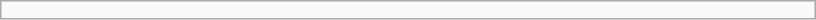<table class="infobox" style="width: 40em; text-align: left; font-size: 85%;">
<tr>
<td></td>
</tr>
</table>
